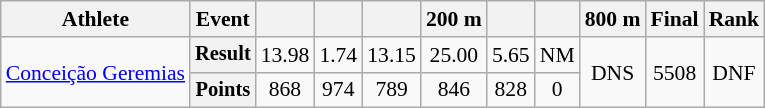<table class="wikitable" style="font-size:90%">
<tr>
<th>Athlete</th>
<th>Event</th>
<th></th>
<th></th>
<th></th>
<th>200 m</th>
<th></th>
<th></th>
<th>800 m</th>
<th>Final</th>
<th>Rank</th>
</tr>
<tr align=center>
<td rowspan=2 align=left><a href='#'>Conceição Geremias</a></td>
<th style="font-size:95%">Result</th>
<td>13.98</td>
<td>1.74</td>
<td>13.15</td>
<td>25.00</td>
<td>5.65</td>
<td>NM</td>
<td rowspan=2>DNS</td>
<td rowspan=2>5508</td>
<td rowspan=2>DNF</td>
</tr>
<tr align=center>
<th style="font-size:95%">Points</th>
<td>868</td>
<td>974</td>
<td>789</td>
<td>846</td>
<td>828</td>
<td>0</td>
</tr>
</table>
